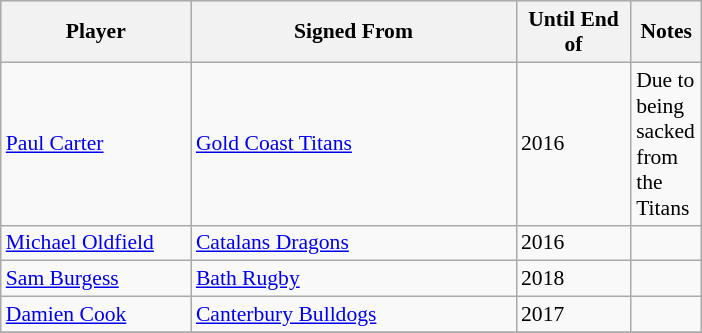<table class="wikitable" style="font-size:90%">
<tr style="background:#efefef;">
<th style="width:120px;">Player</th>
<th style="width:210px;">Signed From</th>
<th style="width:70px;">Until End of</th>
<th style="width:40px;">Notes</th>
</tr>
<tr>
<td><a href='#'>Paul Carter</a></td>
<td> <a href='#'>Gold Coast Titans</a></td>
<td>2016</td>
<td>Due to being sacked from the Titans </td>
</tr>
<tr>
<td><a href='#'>Michael Oldfield</a></td>
<td> <a href='#'>Catalans Dragons</a></td>
<td>2016</td>
<td></td>
</tr>
<tr>
<td><a href='#'>Sam Burgess</a></td>
<td><a href='#'>Bath Rugby</a></td>
<td>2018</td>
<td></td>
</tr>
<tr>
<td><a href='#'>Damien Cook</a></td>
<td> <a href='#'>Canterbury Bulldogs</a></td>
<td>2017</td>
<td></td>
</tr>
<tr>
</tr>
</table>
